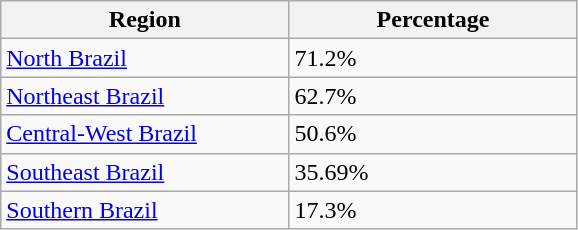<table class="wikitable">
<tr>
<th style="width:35%">Region</th>
<th style="width:35%">Percentage</th>
</tr>
<tr>
<td><a href='#'>North Brazil</a></td>
<td>71.2%</td>
</tr>
<tr>
<td><a href='#'>Northeast Brazil</a></td>
<td>62.7%</td>
</tr>
<tr>
<td><a href='#'>Central-West Brazil</a></td>
<td>50.6%</td>
</tr>
<tr>
<td><a href='#'>Southeast Brazil</a></td>
<td>35.69%</td>
</tr>
<tr>
<td><a href='#'>Southern Brazil</a></td>
<td>17.3%</td>
</tr>
</table>
